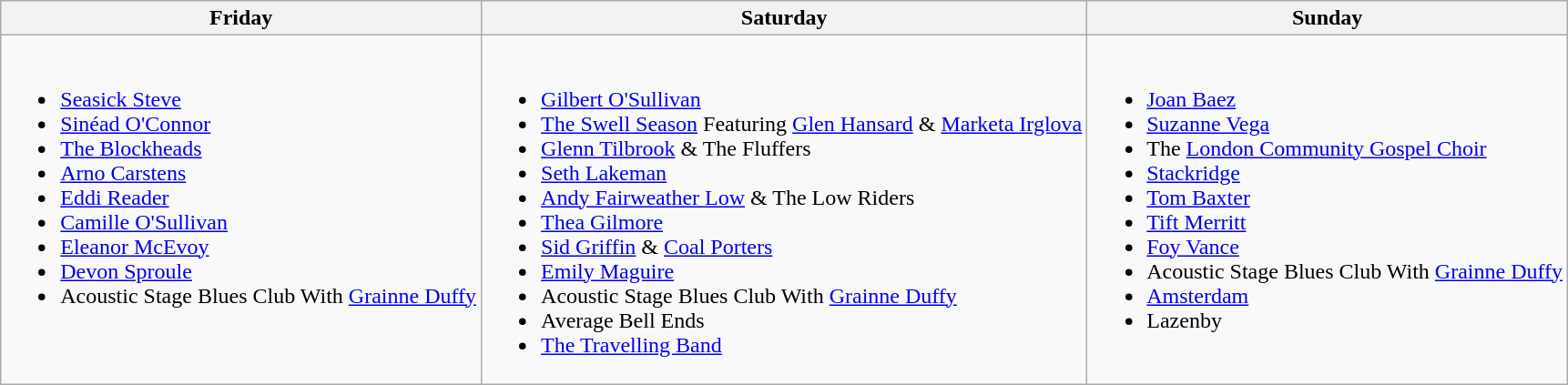<table class="wikitable">
<tr>
<th>Friday</th>
<th>Saturday</th>
<th>Sunday</th>
</tr>
<tr valign="top">
<td><br><ul><li><a href='#'>Seasick Steve</a></li><li><a href='#'>Sinéad O'Connor</a></li><li><a href='#'>The Blockheads</a></li><li><a href='#'>Arno Carstens</a></li><li><a href='#'>Eddi Reader</a></li><li><a href='#'>Camille O'Sullivan</a></li><li><a href='#'>Eleanor McEvoy</a></li><li><a href='#'>Devon Sproule</a></li><li>Acoustic Stage Blues Club With <a href='#'>Grainne Duffy</a></li></ul></td>
<td><br><ul><li><a href='#'>Gilbert O'Sullivan</a></li><li><a href='#'>The Swell Season</a> Featuring <a href='#'>Glen Hansard</a> & <a href='#'>Marketa Irglova</a></li><li><a href='#'>Glenn Tilbrook</a> & The Fluffers</li><li><a href='#'>Seth Lakeman</a></li><li><a href='#'>Andy Fairweather Low</a> & The Low Riders</li><li><a href='#'>Thea Gilmore</a></li><li><a href='#'>Sid Griffin</a> & <a href='#'>Coal Porters</a></li><li><a href='#'>Emily Maguire</a></li><li>Acoustic Stage Blues Club With <a href='#'>Grainne Duffy</a></li><li>Average Bell Ends</li><li><a href='#'>The Travelling Band</a></li></ul></td>
<td><br><ul><li><a href='#'>Joan Baez</a></li><li><a href='#'>Suzanne Vega</a></li><li>The <a href='#'>London Community Gospel Choir</a></li><li><a href='#'>Stackridge</a></li><li><a href='#'>Tom Baxter</a></li><li><a href='#'>Tift Merritt</a></li><li><a href='#'>Foy Vance</a></li><li>Acoustic Stage Blues Club With <a href='#'>Grainne Duffy</a></li><li><a href='#'>Amsterdam</a></li><li>Lazenby</li></ul></td>
</tr>
</table>
